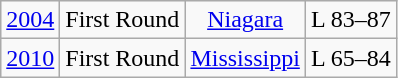<table class="wikitable">
<tr align="center">
<td><a href='#'>2004</a></td>
<td>First Round</td>
<td><a href='#'>Niagara</a></td>
<td>L 83–87</td>
</tr>
<tr align="center">
<td><a href='#'>2010</a></td>
<td>First Round</td>
<td><a href='#'>Mississippi</a></td>
<td>L 65–84</td>
</tr>
</table>
